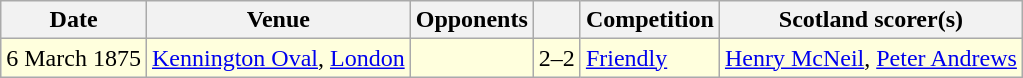<table class="wikitable">
<tr>
<th>Date</th>
<th>Venue</th>
<th>Opponents</th>
<th></th>
<th>Competition</th>
<th>Scotland scorer(s)</th>
</tr>
<tr bgcolor=#ffffdd>
<td>6 March 1875</td>
<td><a href='#'>Kennington Oval</a>, <a href='#'>London</a></td>
<td></td>
<td align="center">2–2</td>
<td><a href='#'>Friendly</a></td>
<td><a href='#'>Henry McNeil</a>, <a href='#'>Peter Andrews</a></td>
</tr>
</table>
